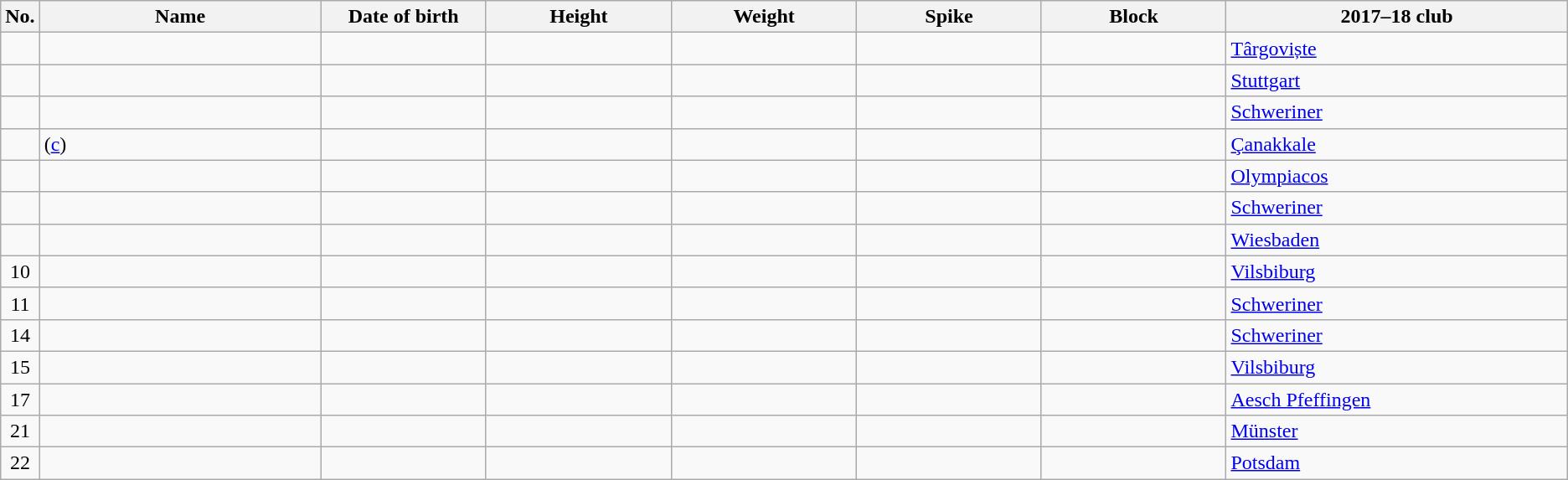<table class="wikitable sortable" style="font-size:100%; text-align:center;">
<tr>
<th>No.</th>
<th style="width:14em">Name</th>
<th style="width:8em">Date of birth</th>
<th style="width:9em">Height</th>
<th style="width:9em">Weight</th>
<th style="width:9em">Spike</th>
<th style="width:9em">Block</th>
<th style="width:17em">2017–18 club</th>
</tr>
<tr>
<td></td>
<td align=left></td>
<td align=right></td>
<td></td>
<td></td>
<td></td>
<td></td>
<td align=left> <a href='#'>Târgoviște</a></td>
</tr>
<tr>
<td></td>
<td align=left></td>
<td align=right></td>
<td></td>
<td></td>
<td></td>
<td></td>
<td align=left> <a href='#'>Stuttgart</a></td>
</tr>
<tr>
<td></td>
<td align=left></td>
<td align=right></td>
<td></td>
<td></td>
<td></td>
<td></td>
<td align=left> <a href='#'>Schweriner</a></td>
</tr>
<tr>
<td></td>
<td align=left> (<a href='#'>c</a>)</td>
<td align=right></td>
<td></td>
<td></td>
<td></td>
<td></td>
<td align=left> <a href='#'>Çanakkale</a></td>
</tr>
<tr>
<td></td>
<td align=left></td>
<td align=right></td>
<td></td>
<td></td>
<td></td>
<td></td>
<td align=left> <a href='#'>Olympiacos</a></td>
</tr>
<tr>
<td></td>
<td align=left></td>
<td align=right></td>
<td></td>
<td></td>
<td></td>
<td></td>
<td align=left> <a href='#'>Schweriner</a></td>
</tr>
<tr>
<td></td>
<td align=left></td>
<td align=right></td>
<td></td>
<td></td>
<td></td>
<td></td>
<td align=left> <a href='#'>Wiesbaden</a></td>
</tr>
<tr>
<td>10</td>
<td align=left></td>
<td align=right></td>
<td></td>
<td></td>
<td></td>
<td></td>
<td align=left> <a href='#'>Vilsbiburg</a></td>
</tr>
<tr>
<td>11</td>
<td align=left></td>
<td align=right></td>
<td></td>
<td></td>
<td></td>
<td></td>
<td align=left> <a href='#'>Schweriner</a></td>
</tr>
<tr>
<td>14</td>
<td align=left></td>
<td align=right></td>
<td></td>
<td></td>
<td></td>
<td></td>
<td align=left> <a href='#'>Schweriner</a></td>
</tr>
<tr>
<td>15</td>
<td align=left></td>
<td align=right></td>
<td></td>
<td></td>
<td></td>
<td></td>
<td align=left> <a href='#'>Vilsbiburg</a></td>
</tr>
<tr>
<td>17</td>
<td align=left></td>
<td align=right></td>
<td></td>
<td></td>
<td></td>
<td></td>
<td align=left> <a href='#'>Aesch Pfeffingen</a></td>
</tr>
<tr>
<td>21</td>
<td align=left></td>
<td align=right></td>
<td></td>
<td></td>
<td></td>
<td></td>
<td align=left> <a href='#'>Münster</a></td>
</tr>
<tr>
<td>22</td>
<td align=left></td>
<td align=right></td>
<td></td>
<td></td>
<td></td>
<td></td>
<td align=left> <a href='#'>Potsdam</a></td>
</tr>
</table>
